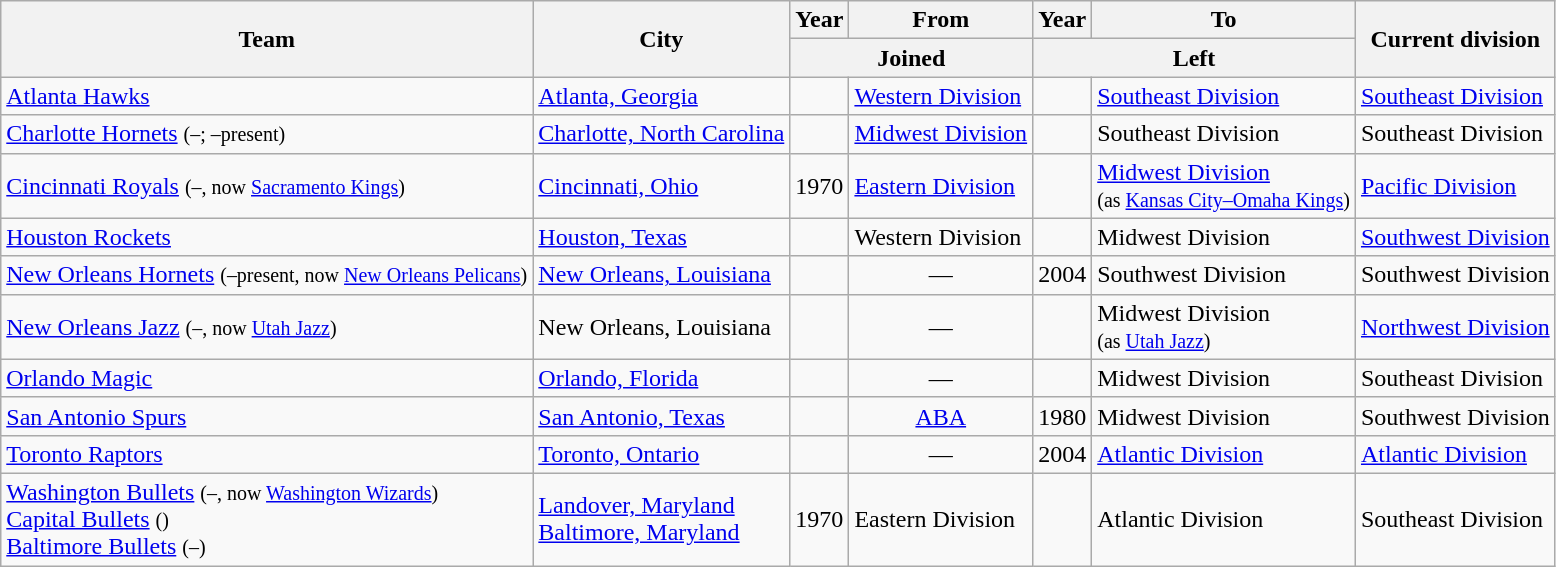<table class="wikitable sortable">
<tr>
<th rowspan="2">Team</th>
<th rowspan="2">City</th>
<th>Year</th>
<th>From</th>
<th>Year</th>
<th>To</th>
<th rowspan="2">Current division</th>
</tr>
<tr class="unsortable">
<th colspan="2">Joined</th>
<th colspan="2">Left</th>
</tr>
<tr>
<td><a href='#'>Atlanta Hawks</a></td>
<td><a href='#'>Atlanta, Georgia</a></td>
<td></td>
<td><a href='#'>Western Division</a></td>
<td></td>
<td><a href='#'>Southeast Division</a></td>
<td><a href='#'>Southeast Division</a></td>
</tr>
<tr>
<td><a href='#'>Charlotte Hornets</a> <small>(–; –present)</small></td>
<td><a href='#'>Charlotte, North Carolina</a></td>
<td></td>
<td><a href='#'>Midwest Division</a></td>
<td></td>
<td>Southeast Division</td>
<td>Southeast Division</td>
</tr>
<tr>
<td><a href='#'>Cincinnati Royals</a> <small>(–, now <a href='#'>Sacramento Kings</a>)</small></td>
<td><a href='#'>Cincinnati, Ohio</a></td>
<td>1970</td>
<td><a href='#'>Eastern Division</a></td>
<td></td>
<td><a href='#'>Midwest Division</a><br><small>(as <a href='#'>Kansas City–Omaha Kings</a>)</small></td>
<td><a href='#'>Pacific Division</a></td>
</tr>
<tr>
<td><a href='#'>Houston Rockets</a></td>
<td><a href='#'>Houston, Texas</a></td>
<td></td>
<td>Western Division</td>
<td></td>
<td>Midwest Division</td>
<td><a href='#'>Southwest Division</a></td>
</tr>
<tr>
<td><a href='#'>New Orleans Hornets</a> <small>(–present, now <a href='#'>New Orleans Pelicans</a>)</small></td>
<td><a href='#'>New Orleans, Louisiana</a></td>
<td></td>
<td align="center">—</td>
<td>2004</td>
<td>Southwest Division</td>
<td>Southwest Division</td>
</tr>
<tr>
<td><a href='#'>New Orleans Jazz</a> <small>(–, now <a href='#'>Utah Jazz</a>)</small></td>
<td>New Orleans, Louisiana</td>
<td></td>
<td align="center">—</td>
<td></td>
<td>Midwest Division<br><small>(as <a href='#'>Utah Jazz</a>)</small></td>
<td><a href='#'>Northwest Division</a></td>
</tr>
<tr>
<td><a href='#'>Orlando Magic</a></td>
<td><a href='#'>Orlando, Florida</a></td>
<td></td>
<td align="center">—</td>
<td></td>
<td>Midwest Division</td>
<td>Southeast Division</td>
</tr>
<tr>
<td><a href='#'>San Antonio Spurs</a></td>
<td><a href='#'>San Antonio, Texas</a></td>
<td></td>
<td align="center"><a href='#'>ABA</a></td>
<td>1980</td>
<td>Midwest Division</td>
<td>Southwest Division</td>
</tr>
<tr>
<td><a href='#'>Toronto Raptors</a></td>
<td><a href='#'>Toronto, Ontario</a></td>
<td></td>
<td align="center">—</td>
<td>2004</td>
<td><a href='#'>Atlantic Division</a></td>
<td><a href='#'>Atlantic Division</a></td>
</tr>
<tr>
<td><a href='#'>Washington Bullets</a> <small>(–, now <a href='#'>Washington Wizards</a>)</small><br><a href='#'>Capital Bullets</a> <small>()</small><br><a href='#'>Baltimore Bullets</a> <small>(–)</small></td>
<td><a href='#'>Landover, Maryland</a><br><a href='#'>Baltimore, Maryland</a></td>
<td>1970</td>
<td>Eastern Division</td>
<td></td>
<td>Atlantic Division</td>
<td>Southeast Division</td>
</tr>
</table>
